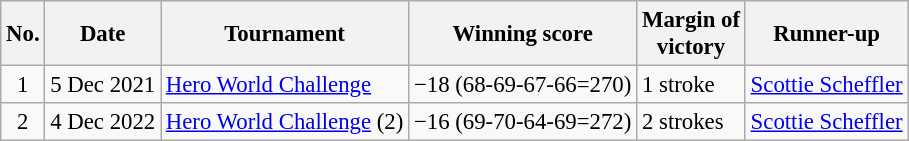<table class="wikitable" style="font-size:95%;">
<tr>
<th>No.</th>
<th>Date</th>
<th>Tournament</th>
<th>Winning score</th>
<th>Margin of<br>victory</th>
<th>Runner-up</th>
</tr>
<tr>
<td align=center>1</td>
<td align=right>5 Dec 2021</td>
<td><a href='#'>Hero World Challenge</a></td>
<td>−18 (68-69-67-66=270)</td>
<td>1 stroke</td>
<td> <a href='#'>Scottie Scheffler</a></td>
</tr>
<tr>
<td align=center>2</td>
<td align=right>4 Dec 2022</td>
<td><a href='#'>Hero World Challenge</a> (2)</td>
<td>−16 (69-70-64-69=272)</td>
<td>2 strokes</td>
<td> <a href='#'>Scottie Scheffler</a></td>
</tr>
</table>
